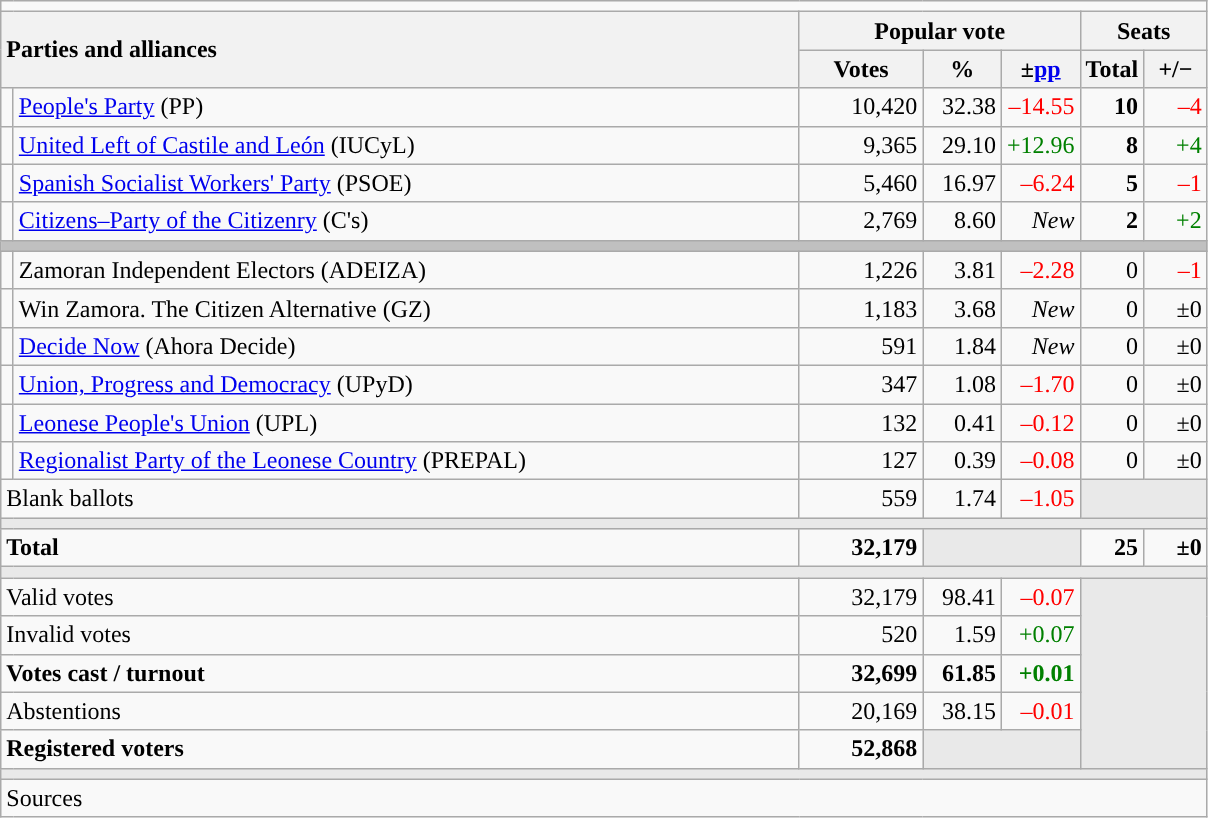<table class="wikitable" style="text-align:right;">
<tr>
<td colspan="7"></td>
</tr>
<tr>
<th style="text-align:left;" rowspan="2" colspan="2" width="525">Parties and alliances</th>
<th colspan="3">Popular vote</th>
<th colspan="2">Seats</th>
</tr>
<tr>
<th width="75">Votes</th>
<th width="45">%</th>
<th width="45">±<a href='#'>pp</a></th>
<th width="35">Total</th>
<th width="35">+/−</th>
</tr>
<tr>
<td width="1" style="color:inherit;background:"></td>
<td align="left"><a href='#'>People's Party</a> (PP)</td>
<td>10,420</td>
<td>32.38</td>
<td style="color:red;">–14.55</td>
<td><strong>10</strong></td>
<td style="color:red;">–4</td>
</tr>
<tr>
<td style="color:inherit;background:"></td>
<td align="left"><a href='#'>United Left of Castile and León</a> (IUCyL)</td>
<td>9,365</td>
<td>29.10</td>
<td style="color:green;">+12.96</td>
<td><strong>8</strong></td>
<td style="color:green;">+4</td>
</tr>
<tr>
<td style="color:inherit;background:"></td>
<td align="left"><a href='#'>Spanish Socialist Workers' Party</a> (PSOE)</td>
<td>5,460</td>
<td>16.97</td>
<td style="color:red;">–6.24</td>
<td><strong>5</strong></td>
<td style="color:red;">–1</td>
</tr>
<tr>
<td style="color:inherit;background:"></td>
<td align="left"><a href='#'>Citizens–Party of the Citizenry</a> (C's)</td>
<td>2,769</td>
<td>8.60</td>
<td><em>New</em></td>
<td><strong>2</strong></td>
<td style="color:green;">+2</td>
</tr>
<tr>
<td colspan="7" bgcolor="#C0C0C0"></td>
</tr>
<tr>
<td style="color:inherit;background:"></td>
<td align="left">Zamoran Independent Electors (ADEIZA)</td>
<td>1,226</td>
<td>3.81</td>
<td style="color:red;">–2.28</td>
<td>0</td>
<td style="color:red;">–1</td>
</tr>
<tr>
<td style="color:inherit;background:"></td>
<td align="left">Win Zamora. The Citizen Alternative (GZ)</td>
<td>1,183</td>
<td>3.68</td>
<td><em>New</em></td>
<td>0</td>
<td>±0</td>
</tr>
<tr>
<td style="color:inherit;background:"></td>
<td align="left"><a href='#'>Decide Now</a> (Ahora Decide)</td>
<td>591</td>
<td>1.84</td>
<td><em>New</em></td>
<td>0</td>
<td>±0</td>
</tr>
<tr>
<td style="color:inherit;background:"></td>
<td align="left"><a href='#'>Union, Progress and Democracy</a> (UPyD)</td>
<td>347</td>
<td>1.08</td>
<td style="color:red;">–1.70</td>
<td>0</td>
<td>±0</td>
</tr>
<tr>
<td style="color:inherit;background:"></td>
<td align="left"><a href='#'>Leonese People's Union</a> (UPL)</td>
<td>132</td>
<td>0.41</td>
<td style="color:red;">–0.12</td>
<td>0</td>
<td>±0</td>
</tr>
<tr>
<td style="color:inherit;background:"></td>
<td align="left"><a href='#'>Regionalist Party of the Leonese Country</a> (PREPAL)</td>
<td>127</td>
<td>0.39</td>
<td style="color:red;">–0.08</td>
<td>0</td>
<td>±0</td>
</tr>
<tr>
<td align="left" colspan="2">Blank ballots</td>
<td>559</td>
<td>1.74</td>
<td style="color:red;">–1.05</td>
<td bgcolor="#E9E9E9" colspan="2"></td>
</tr>
<tr>
<td colspan="7" bgcolor="#E9E9E9"></td>
</tr>
<tr style="font-weight:bold;">
<td align="left" colspan="2">Total</td>
<td>32,179</td>
<td bgcolor="#E9E9E9" colspan="2"></td>
<td>25</td>
<td>±0</td>
</tr>
<tr>
<td colspan="7" bgcolor="#E9E9E9"></td>
</tr>
<tr>
<td align="left" colspan="2">Valid votes</td>
<td>32,179</td>
<td>98.41</td>
<td style="color:red;">–0.07</td>
<td bgcolor="#E9E9E9" colspan="2" rowspan="5"></td>
</tr>
<tr>
<td align="left" colspan="2">Invalid votes</td>
<td>520</td>
<td>1.59</td>
<td style="color:green;">+0.07</td>
</tr>
<tr style="font-weight:bold;">
<td align="left" colspan="2">Votes cast / turnout</td>
<td>32,699</td>
<td>61.85</td>
<td style="color:green;">+0.01</td>
</tr>
<tr>
<td align="left" colspan="2">Abstentions</td>
<td>20,169</td>
<td>38.15</td>
<td style="color:red;">–0.01</td>
</tr>
<tr style="font-weight:bold;">
<td align="left" colspan="2">Registered voters</td>
<td>52,868</td>
<td bgcolor="#E9E9E9" colspan="2"></td>
</tr>
<tr>
<td colspan="7" bgcolor="#E9E9E9"></td>
</tr>
<tr>
<td align="left" colspan="7">Sources</td>
</tr>
</table>
